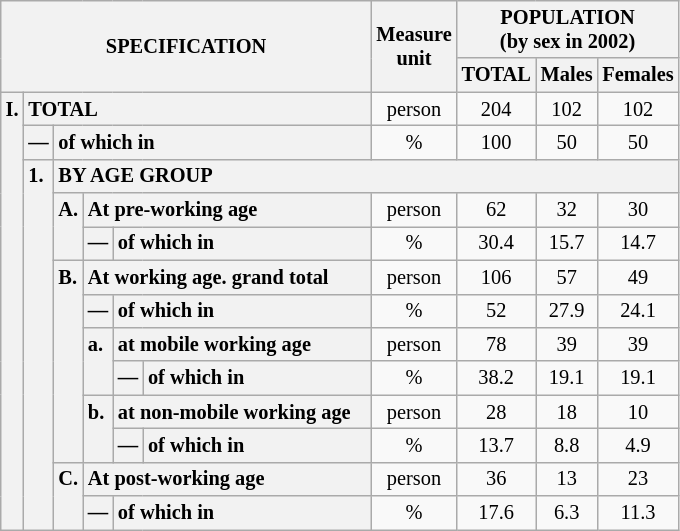<table class="wikitable" style="font-size:85%; text-align:center">
<tr>
<th rowspan="2" colspan="6">SPECIFICATION</th>
<th rowspan="2">Measure<br> unit</th>
<th colspan="3" rowspan="1">POPULATION<br> (by sex in 2002)</th>
</tr>
<tr>
<th>TOTAL</th>
<th>Males</th>
<th>Females</th>
</tr>
<tr>
<th style="text-align:left" valign="top" rowspan="13">I.</th>
<th style="text-align:left" colspan="5">TOTAL</th>
<td>person</td>
<td>204</td>
<td>102</td>
<td>102</td>
</tr>
<tr>
<th style="text-align:left" valign="top">—</th>
<th style="text-align:left" colspan="4">of which in</th>
<td>%</td>
<td>100</td>
<td>50</td>
<td>50</td>
</tr>
<tr>
<th style="text-align:left" valign="top" rowspan="11">1.</th>
<th style="text-align:left" colspan="19">BY AGE GROUP</th>
</tr>
<tr>
<th style="text-align:left" valign="top" rowspan="2">A.</th>
<th style="text-align:left" colspan="3">At pre-working age</th>
<td>person</td>
<td>62</td>
<td>32</td>
<td>30</td>
</tr>
<tr>
<th style="text-align:left" valign="top">—</th>
<th style="text-align:left" valign="top" colspan="2">of which in</th>
<td>%</td>
<td>30.4</td>
<td>15.7</td>
<td>14.7</td>
</tr>
<tr>
<th style="text-align:left" valign="top" rowspan="6">B.</th>
<th style="text-align:left" colspan="3">At working age. grand total</th>
<td>person</td>
<td>106</td>
<td>57</td>
<td>49</td>
</tr>
<tr>
<th style="text-align:left" valign="top">—</th>
<th style="text-align:left" valign="top" colspan="2">of which in</th>
<td>%</td>
<td>52</td>
<td>27.9</td>
<td>24.1</td>
</tr>
<tr>
<th style="text-align:left" valign="top" rowspan="2">a.</th>
<th style="text-align:left" colspan="2">at mobile working age</th>
<td>person</td>
<td>78</td>
<td>39</td>
<td>39</td>
</tr>
<tr>
<th style="text-align:left" valign="top">—</th>
<th style="text-align:left" valign="top" colspan="1">of which in                        </th>
<td>%</td>
<td>38.2</td>
<td>19.1</td>
<td>19.1</td>
</tr>
<tr>
<th style="text-align:left" valign="top" rowspan="2">b.</th>
<th style="text-align:left" colspan="2">at non-mobile working age</th>
<td>person</td>
<td>28</td>
<td>18</td>
<td>10</td>
</tr>
<tr>
<th style="text-align:left" valign="top">—</th>
<th style="text-align:left" valign="top" colspan="1">of which in                        </th>
<td>%</td>
<td>13.7</td>
<td>8.8</td>
<td>4.9</td>
</tr>
<tr>
<th style="text-align:left" valign="top" rowspan="2">C.</th>
<th style="text-align:left" colspan="3">At post-working age</th>
<td>person</td>
<td>36</td>
<td>13</td>
<td>23</td>
</tr>
<tr>
<th style="text-align:left" valign="top">—</th>
<th style="text-align:left" valign="top" colspan="2">of which in</th>
<td>%</td>
<td>17.6</td>
<td>6.3</td>
<td>11.3</td>
</tr>
</table>
